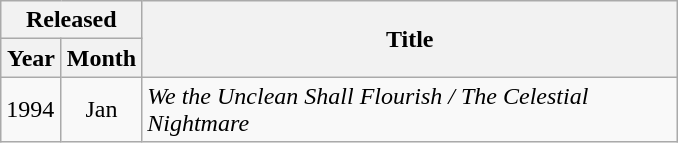<table class="wikitable">
<tr>
<th colspan="2">Released</th>
<th rowspan="2" width="350">Title</th>
</tr>
<tr>
<th style="width:33px;">Year</th>
<th style="width:44px;">Month</th>
</tr>
<tr>
<td>1994</td>
<td align="center">Jan</td>
<td><em>We the Unclean Shall Flourish / The Celestial Nightmare</em></td>
</tr>
</table>
